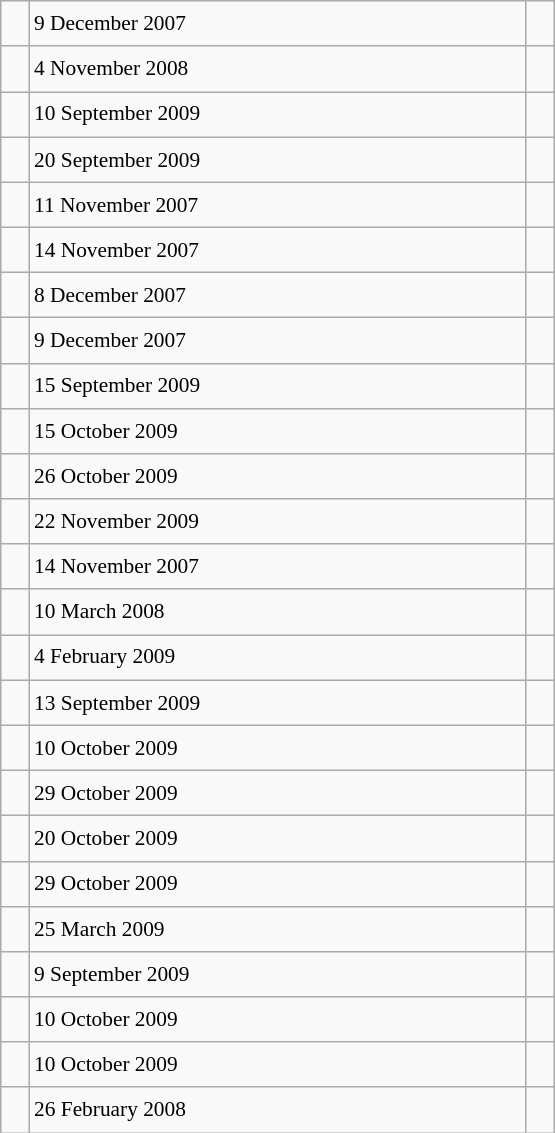<table class="wikitable" style="font-size: 89%; float: left; width: 26em; margin-right: 1em; line-height: 1.65em"!important; height: 675px;>
<tr>
<td></td>
<td>9 December 2007</td>
<td></td>
</tr>
<tr>
<td></td>
<td>4 November 2008</td>
<td></td>
</tr>
<tr>
<td></td>
<td>10 September 2009</td>
<td></td>
</tr>
<tr>
<td></td>
<td>20 September 2009</td>
<td></td>
</tr>
<tr>
<td></td>
<td>11 November 2007</td>
<td></td>
</tr>
<tr>
<td></td>
<td>14 November 2007</td>
<td></td>
</tr>
<tr>
<td></td>
<td>8 December 2007</td>
<td></td>
</tr>
<tr>
<td></td>
<td>9 December 2007</td>
<td></td>
</tr>
<tr>
<td></td>
<td>15 September 2009</td>
<td></td>
</tr>
<tr>
<td></td>
<td>15 October 2009</td>
<td></td>
</tr>
<tr>
<td></td>
<td>26 October 2009</td>
<td></td>
</tr>
<tr>
<td></td>
<td>22 November 2009</td>
<td></td>
</tr>
<tr>
<td></td>
<td>14 November 2007</td>
<td></td>
</tr>
<tr>
<td></td>
<td>10 March 2008</td>
<td></td>
</tr>
<tr>
<td></td>
<td>4 February 2009</td>
<td></td>
</tr>
<tr>
<td></td>
<td>13 September 2009</td>
<td></td>
</tr>
<tr>
<td></td>
<td>10 October 2009</td>
<td></td>
</tr>
<tr>
<td></td>
<td>29 October 2009</td>
<td></td>
</tr>
<tr>
<td></td>
<td>20 October 2009</td>
<td></td>
</tr>
<tr>
<td></td>
<td>29 October 2009</td>
<td></td>
</tr>
<tr>
<td></td>
<td>25 March 2009</td>
<td></td>
</tr>
<tr>
<td></td>
<td>9 September 2009</td>
<td></td>
</tr>
<tr>
<td></td>
<td>10 October 2009</td>
<td></td>
</tr>
<tr>
<td></td>
<td>10 October 2009</td>
<td></td>
</tr>
<tr>
<td></td>
<td>26 February 2008</td>
<td></td>
</tr>
</table>
